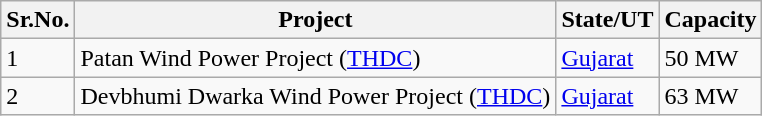<table class="wikitable">
<tr>
<th>Sr.No.</th>
<th>Project</th>
<th>State/UT</th>
<th>Capacity</th>
</tr>
<tr>
<td>1</td>
<td>Patan Wind Power Project (<a href='#'>THDC</a>)</td>
<td><a href='#'>Gujarat</a></td>
<td>50 MW</td>
</tr>
<tr>
<td>2</td>
<td>Devbhumi Dwarka Wind Power Project (<a href='#'>THDC</a>)</td>
<td><a href='#'>Gujarat</a></td>
<td>63 MW</td>
</tr>
</table>
